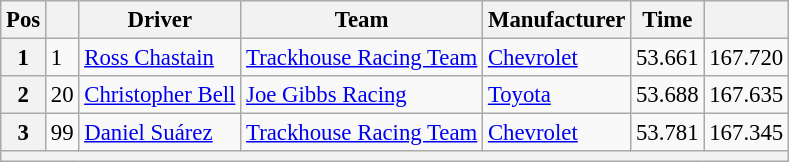<table class="wikitable" style="font-size:95%">
<tr>
<th>Pos</th>
<th></th>
<th>Driver</th>
<th>Team</th>
<th>Manufacturer</th>
<th>Time</th>
<th></th>
</tr>
<tr>
<th>1</th>
<td>1</td>
<td><a href='#'>Ross Chastain</a></td>
<td><a href='#'>Trackhouse Racing Team</a></td>
<td><a href='#'>Chevrolet</a></td>
<td>53.661</td>
<td>167.720</td>
</tr>
<tr>
<th>2</th>
<td>20</td>
<td><a href='#'>Christopher Bell</a></td>
<td><a href='#'>Joe Gibbs Racing</a></td>
<td><a href='#'>Toyota</a></td>
<td>53.688</td>
<td>167.635</td>
</tr>
<tr>
<th>3</th>
<td>99</td>
<td><a href='#'>Daniel Suárez</a></td>
<td><a href='#'>Trackhouse Racing Team</a></td>
<td><a href='#'>Chevrolet</a></td>
<td>53.781</td>
<td>167.345</td>
</tr>
<tr>
<th colspan="7"></th>
</tr>
</table>
